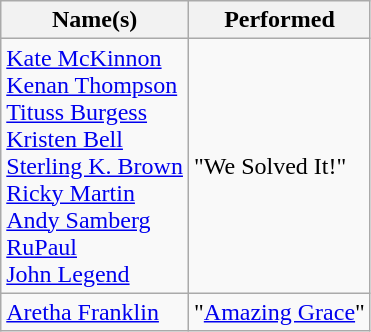<table class="wikitable sortable">
<tr>
<th>Name(s)</th>
<th>Performed</th>
</tr>
<tr>
<td><a href='#'>Kate McKinnon</a><br><a href='#'>Kenan Thompson</a><br><a href='#'>Tituss Burgess</a><br><a href='#'>Kristen Bell</a><br><a href='#'>Sterling K. Brown</a><br><a href='#'>Ricky Martin</a><br><a href='#'>Andy Samberg</a><br><a href='#'>RuPaul</a><br><a href='#'>John Legend</a></td>
<td>"We Solved It!"</td>
</tr>
<tr>
<td><a href='#'>Aretha Franklin</a></td>
<td>"<a href='#'>Amazing Grace</a>"</td>
</tr>
</table>
